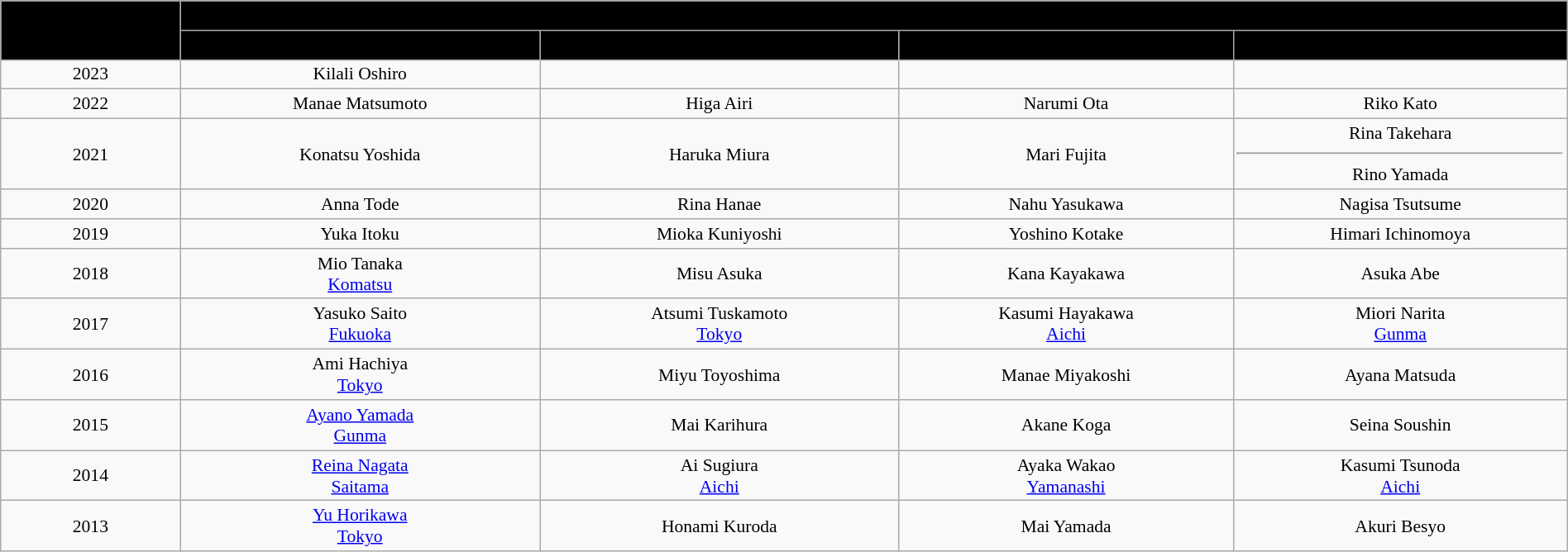<table class="wikitable" style="text-align:center; font-size:90%; line-height:17px; width:100%;">
<tr>
<th style="background:black; width:05%;" scope="col" rowspan="2"><span>Year</span></th>
<th colspan="4" style="background:black; width:05%;" scope="col"><strong><span>Miss Earth Japan</span></strong> <span>Elemental Court Titlists</span></th>
</tr>
<tr>
<th style="background:black; width:10%;" scope="col"><span>Earth</span></th>
<th style="background:black; width:10%;" scope="col"><span>Air</span></th>
<th style="background:black; width:9.3%;" scope="col"><span>Water</span></th>
<th style="background:black; width:9.3%;" scope="col"><span>Fire</span></th>
</tr>
<tr>
<td>2023</td>
<td>Kilali Oshiro<br></td>
<td></td>
<td></td>
<td></td>
</tr>
<tr>
<td>2022</td>
<td>Manae Matsumoto<br></td>
<td>Higa Airi<br></td>
<td>Narumi Ota<br></td>
<td>Riko Kato<br></td>
</tr>
<tr>
<td>2021</td>
<td>Konatsu Yoshida<br></td>
<td>Haruka Miura<br></td>
<td>Mari Fujita<br></td>
<td>Rina Takehara<br><hr>Rino Yamada<br></td>
</tr>
<tr>
<td>2020</td>
<td>Anna Tode<br></td>
<td>Rina Hanae<br></td>
<td>Nahu Yasukawa<br></td>
<td>Nagisa Tsutsume<br></td>
</tr>
<tr>
<td>2019</td>
<td>Yuka Itoku<br></td>
<td>Mioka Kuniyoshi<br></td>
<td>Yoshino Kotake<br></td>
<td>Himari Ichinomoya<br></td>
</tr>
<tr>
<td>2018</td>
<td>Mio Tanaka<br><a href='#'>Komatsu</a></td>
<td>Misu Asuka<br></td>
<td>Kana Kayakawa<br></td>
<td>Asuka Abe<br></td>
</tr>
<tr>
<td>2017</td>
<td>Yasuko Saito<br><a href='#'>Fukuoka</a></td>
<td>Atsumi Tuskamoto<br><a href='#'>Tokyo</a></td>
<td>Kasumi Hayakawa<br><a href='#'>Aichi</a></td>
<td>Miori Narita<br><a href='#'>Gunma</a></td>
</tr>
<tr>
<td>2016</td>
<td>Ami Hachiya<br><a href='#'>Tokyo</a></td>
<td>Miyu Toyoshima<br></td>
<td>Manae Miyakoshi<br></td>
<td>Ayana Matsuda<br></td>
</tr>
<tr>
<td>2015</td>
<td><a href='#'>Ayano Yamada</a><br><a href='#'>Gunma</a></td>
<td>Mai Karihura<br></td>
<td>Akane Koga<br></td>
<td>Seina Soushin<br></td>
</tr>
<tr>
<td>2014</td>
<td><a href='#'>Reina Nagata</a><br><a href='#'>Saitama</a></td>
<td>Ai Sugiura<br><a href='#'>Aichi</a></td>
<td>Ayaka Wakao<br><a href='#'>Yamanashi</a></td>
<td>Kasumi Tsunoda<br><a href='#'>Aichi</a></td>
</tr>
<tr>
<td>2013</td>
<td><a href='#'>Yu Horikawa</a><br><a href='#'>Tokyo</a></td>
<td>Honami Kuroda<br></td>
<td>Mai Yamada<br></td>
<td>Akuri Besyo<br></td>
</tr>
</table>
